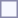<table style="border:1px solid #8888aa; background-color:#f7f8ff; padding:5px; font-size:95%; margin:0px 12px 12px 0px">
</table>
